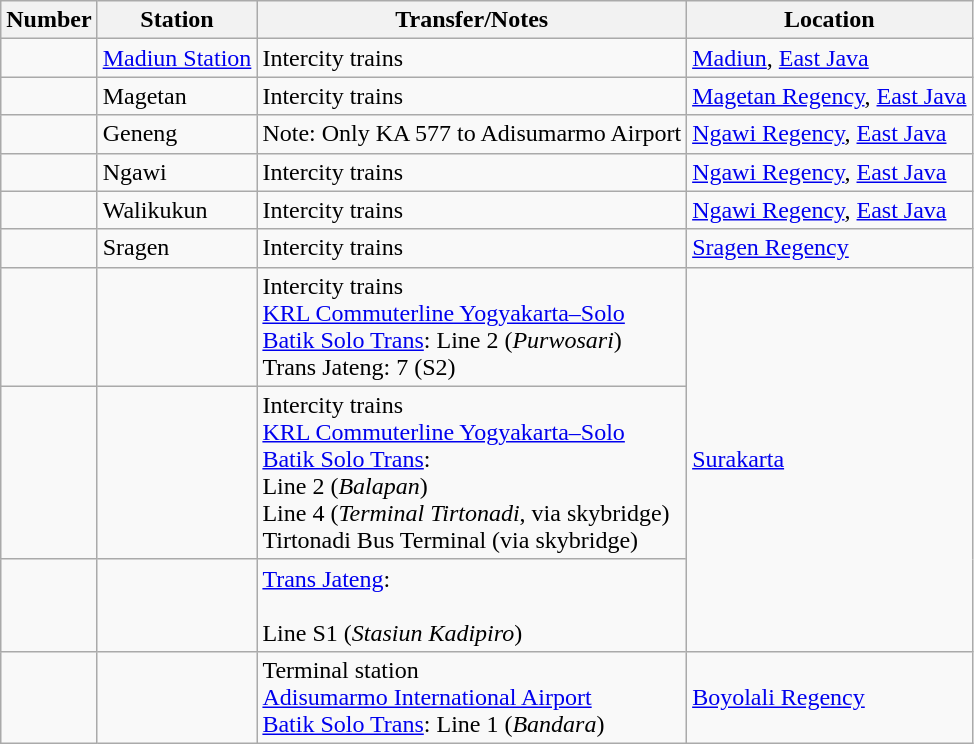<table rules="all" class="wikitable">
<tr>
<th>Number</th>
<th>Station</th>
<th>Transfer/Notes</th>
<th>Location</th>
</tr>
<tr>
<td></td>
<td><a href='#'>Madiun Station</a></td>
<td> Intercity trains</td>
<td><a href='#'>Madiun</a>, <a href='#'>East Java</a></td>
</tr>
<tr>
<td></td>
<td>Magetan</td>
<td> Intercity trains</td>
<td><a href='#'>Magetan Regency</a>, <a href='#'>East Java</a></td>
</tr>
<tr>
<td></td>
<td>Geneng</td>
<td>Note: Only KA 577 to Adisumarmo Airport</td>
<td><a href='#'>Ngawi Regency</a>, <a href='#'>East Java</a></td>
</tr>
<tr>
<td></td>
<td>Ngawi</td>
<td> Intercity trains</td>
<td><a href='#'>Ngawi Regency</a>, <a href='#'>East Java</a></td>
</tr>
<tr>
<td></td>
<td>Walikukun</td>
<td> Intercity trains</td>
<td><a href='#'>Ngawi Regency</a>, <a href='#'>East Java</a></td>
</tr>
<tr>
<td></td>
<td>Sragen</td>
<td> Intercity trains</td>
<td><a href='#'>Sragen Regency</a></td>
</tr>
<tr>
<td><br></td>
<td></td>
<td> Intercity trains<br> <a href='#'>KRL Commuterline Yogyakarta–Solo</a><br> <a href='#'>Batik Solo Trans</a>: Line 2 (<em>Purwosari</em>)<br>Trans Jateng: 7 (S2)</td>
<td rowspan="3"><a href='#'>Surakarta</a></td>
</tr>
<tr>
<td><br></td>
<td></td>
<td> Intercity trains<br> <a href='#'>KRL Commuterline Yogyakarta–Solo</a><br> <a href='#'>Batik Solo Trans</a>: <br>
Line 2 (<em>Balapan</em>)<br>
Line 4 (<em>Terminal Tirtonadi</em>, via skybridge)<br> Tirtonadi Bus Terminal (via skybridge)</td>
</tr>
<tr>
<td></td>
<td></td>
<td> <a href='#'>Trans Jateng</a>:<br><br>Line S1 (<em>Stasiun Kadipiro</em>)</td>
</tr>
<tr>
<td></td>
<td></td>
<td>Terminal station<br> <a href='#'>Adisumarmo International Airport</a><br> <a href='#'>Batik Solo Trans</a>: Line 1 (<em>Bandara</em>)</td>
<td><a href='#'>Boyolali Regency</a></td>
</tr>
</table>
